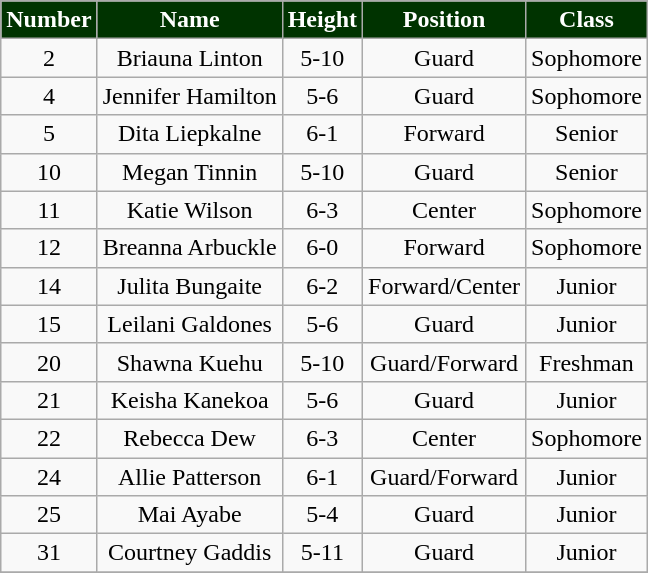<table class="wikitable" style="text-align:center">
<tr>
<th style="background:#030;color:#FFFFFF;">Number</th>
<th style="background:#030;color:#FFFFFF;">Name</th>
<th style="background:#030;color:#FFFFFF;">Height</th>
<th style="background:#030;color:#FFFFFF;">Position</th>
<th style="background:#030;color:#FFFFFF;">Class</th>
</tr>
<tr>
<td>2</td>
<td>Briauna Linton</td>
<td>5-10</td>
<td>Guard</td>
<td>Sophomore</td>
</tr>
<tr>
<td>4</td>
<td>Jennifer Hamilton</td>
<td>5-6</td>
<td>Guard</td>
<td>Sophomore</td>
</tr>
<tr>
<td>5</td>
<td>Dita Liepkalne</td>
<td>6-1</td>
<td>Forward</td>
<td>Senior</td>
</tr>
<tr>
<td>10</td>
<td>Megan Tinnin</td>
<td>5-10</td>
<td>Guard</td>
<td>Senior</td>
</tr>
<tr>
<td>11</td>
<td>Katie Wilson</td>
<td>6-3</td>
<td>Center</td>
<td>Sophomore</td>
</tr>
<tr>
<td>12</td>
<td>Breanna Arbuckle</td>
<td>6-0</td>
<td>Forward</td>
<td>Sophomore</td>
</tr>
<tr>
<td>14</td>
<td>Julita Bungaite</td>
<td>6-2</td>
<td>Forward/Center</td>
<td>Junior</td>
</tr>
<tr>
<td>15</td>
<td>Leilani Galdones</td>
<td>5-6</td>
<td>Guard</td>
<td>Junior</td>
</tr>
<tr>
<td>20</td>
<td>Shawna Kuehu</td>
<td>5-10</td>
<td>Guard/Forward</td>
<td>Freshman</td>
</tr>
<tr>
<td>21</td>
<td>Keisha Kanekoa</td>
<td>5-6</td>
<td>Guard</td>
<td>Junior</td>
</tr>
<tr>
<td>22</td>
<td>Rebecca Dew</td>
<td>6-3</td>
<td>Center</td>
<td>Sophomore</td>
</tr>
<tr>
<td>24</td>
<td>Allie Patterson</td>
<td>6-1</td>
<td>Guard/Forward</td>
<td>Junior</td>
</tr>
<tr>
<td>25</td>
<td>Mai Ayabe</td>
<td>5-4</td>
<td>Guard</td>
<td>Junior</td>
</tr>
<tr>
<td>31</td>
<td>Courtney Gaddis</td>
<td>5-11</td>
<td>Guard</td>
<td>Junior</td>
</tr>
<tr>
</tr>
</table>
